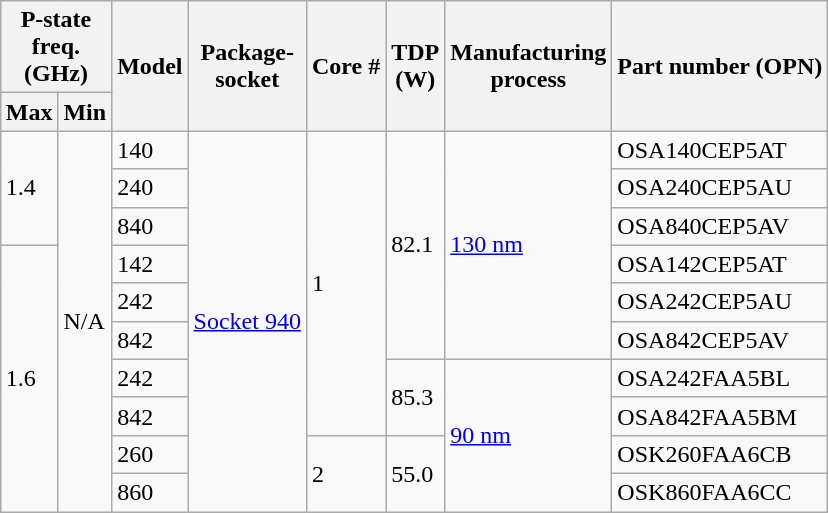<table class="wikitable" style="margin: 1em auto 1em auto">
<tr>
<th colspan="2">P-state<br>freq.<br>(GHz)</th>
<th rowspan="2">Model</th>
<th rowspan="2">Package-<br>socket</th>
<th rowspan="2">Core #</th>
<th rowspan="2">TDP<br>(W)</th>
<th rowspan="2">Manufacturing <br>process</th>
<th rowspan="2">Part number (OPN)</th>
</tr>
<tr>
<th scope="col">Max</th>
<th scope="col">Min</th>
</tr>
<tr>
<td rowspan="3">1.4</td>
<td rowspan="10">N/A</td>
<td>140</td>
<td rowspan="10"><a href='#'>Socket 940</a></td>
<td rowspan="8">1</td>
<td rowspan="6">82.1</td>
<td rowspan="6"><a href='#'>130 nm</a></td>
<td>OSA140CEP5AT</td>
</tr>
<tr>
<td>240</td>
<td>OSA240CEP5AU</td>
</tr>
<tr>
<td>840</td>
<td>OSA840CEP5AV</td>
</tr>
<tr>
<td rowspan="7">1.6</td>
<td>142</td>
<td>OSA142CEP5AT</td>
</tr>
<tr>
<td>242</td>
<td>OSA242CEP5AU</td>
</tr>
<tr>
<td>842</td>
<td>OSA842CEP5AV</td>
</tr>
<tr>
<td>242</td>
<td rowspan="2">85.3</td>
<td rowspan="4"><a href='#'>90 nm</a></td>
<td>OSA242FAA5BL</td>
</tr>
<tr>
<td>842</td>
<td>OSA842FAA5BM</td>
</tr>
<tr>
<td>260</td>
<td rowspan="2">2</td>
<td rowspan="2">55.0</td>
<td>OSK260FAA6CB</td>
</tr>
<tr>
<td>860</td>
<td>OSK860FAA6CC</td>
</tr>
</table>
